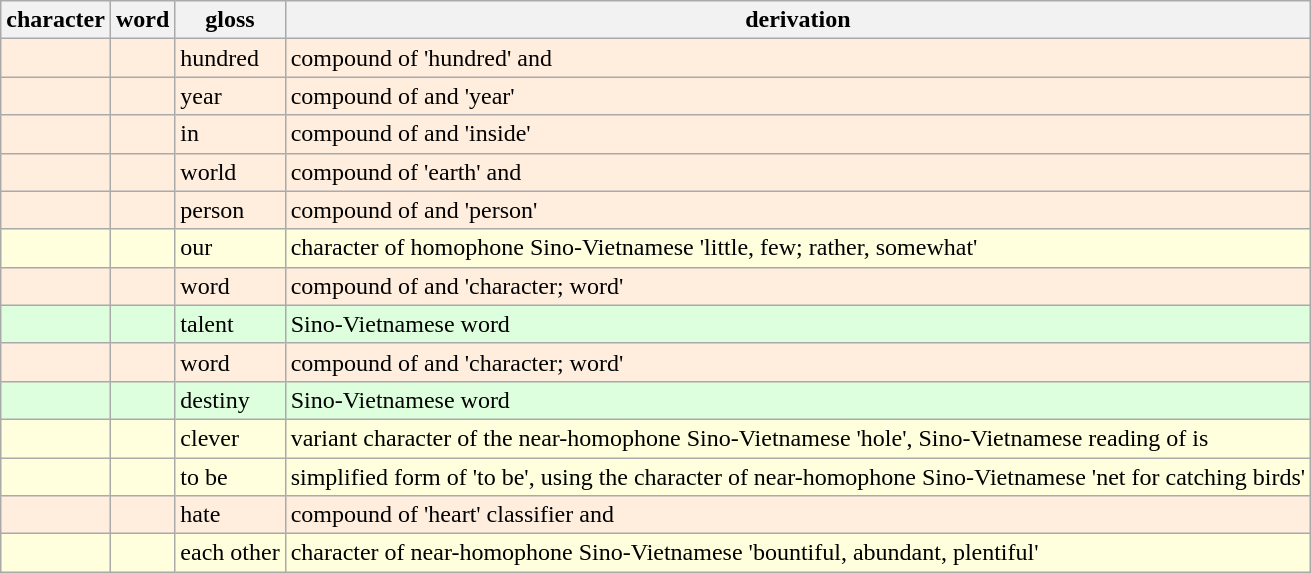<table class="wikitable">
<tr>
<th>character</th>
<th>word</th>
<th>gloss</th>
<th>derivation</th>
</tr>
<tr style="background-color:#fed" |>
<td></td>
<td></td>
<td>hundred</td>
<td>compound of  'hundred' and  </td>
</tr>
<tr style="background-color:#fed" |>
<td></td>
<td></td>
<td>year</td>
<td>compound of   and  'year'</td>
</tr>
<tr style="background-color:#fed" |>
<td></td>
<td></td>
<td>in</td>
<td>compound of   and  'inside'</td>
</tr>
<tr style="background-color:#fed" |>
<td></td>
<td></td>
<td>world</td>
<td>compound of  'earth' and  </td>
</tr>
<tr style="background-color:#fed" |>
<td></td>
<td></td>
<td>person</td>
<td>compound of   and  'person'</td>
</tr>
<tr style="background-color:#ffd" |>
<td></td>
<td></td>
<td>our</td>
<td>character of homophone Sino-Vietnamese  'little, few; rather, somewhat'</td>
</tr>
<tr style="background-color:#fed" |>
<td></td>
<td></td>
<td>word</td>
<td>compound of   and  'character; word'</td>
</tr>
<tr style="background-color:#dfd" |>
<td></td>
<td></td>
<td>talent</td>
<td>Sino-Vietnamese word</td>
</tr>
<tr style="background-color:#fed" |>
<td></td>
<td></td>
<td>word</td>
<td>compound of   and  'character; word'</td>
</tr>
<tr style="background-color:#dfd" |>
<td></td>
<td></td>
<td>destiny</td>
<td>Sino-Vietnamese word</td>
</tr>
<tr style="background-color:#ffd" |>
<td></td>
<td></td>
<td>clever</td>
<td>variant character of the near-homophone Sino-Vietnamese   'hole', Sino-Vietnamese reading of  is </td>
</tr>
<tr style="background-color:#ffd" |>
<td>  </td>
<td></td>
<td>to be</td>
<td>simplified form of   'to be', using the character of near-homophone Sino-Vietnamese  'net for catching birds'</td>
</tr>
<tr style="background-color:#fed" |>
<td></td>
<td></td>
<td>hate</td>
<td>compound of  'heart' classifier and  </td>
</tr>
<tr style="background-color:#ffd" |>
<td></td>
<td></td>
<td>each other</td>
<td>character of near-homophone Sino-Vietnamese  'bountiful, abundant, plentiful'</td>
</tr>
</table>
